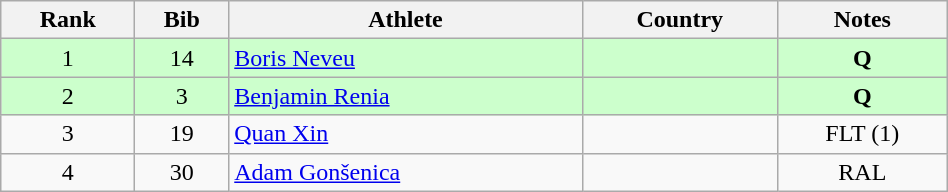<table class="wikitable" style="text-align:center;width: 50%;">
<tr>
<th>Rank</th>
<th>Bib</th>
<th>Athlete</th>
<th>Country</th>
<th>Notes</th>
</tr>
<tr bgcolor=ccffcc>
<td>1</td>
<td>14</td>
<td align=left><a href='#'>Boris Neveu</a></td>
<td align=left></td>
<td><strong>Q</strong></td>
</tr>
<tr bgcolor=ccffcc>
<td>2</td>
<td>3</td>
<td align=left><a href='#'>Benjamin Renia</a></td>
<td align=left></td>
<td><strong>Q</strong></td>
</tr>
<tr>
<td>3</td>
<td>19</td>
<td align=left><a href='#'>Quan Xin</a></td>
<td align=left></td>
<td>FLT (1)</td>
</tr>
<tr>
<td>4</td>
<td>30</td>
<td align=left><a href='#'>Adam Gonšenica</a></td>
<td align=left></td>
<td>RAL</td>
</tr>
</table>
